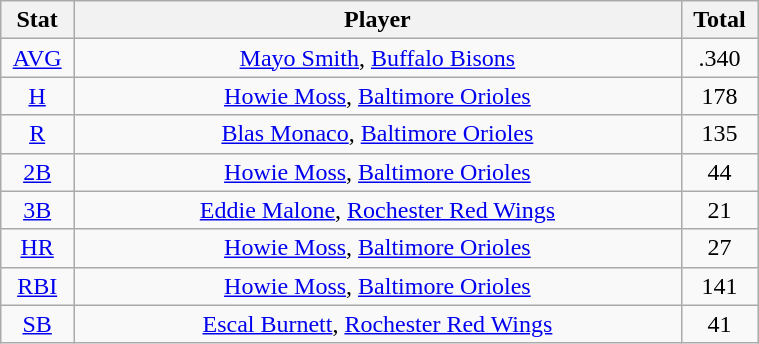<table class="wikitable" width="40%" style="text-align:center;">
<tr>
<th width="5%">Stat</th>
<th width="60%">Player</th>
<th width="5%">Total</th>
</tr>
<tr>
<td><a href='#'>AVG</a></td>
<td><a href='#'>Mayo Smith</a>, <a href='#'>Buffalo Bisons</a></td>
<td>.340</td>
</tr>
<tr>
<td><a href='#'>H</a></td>
<td><a href='#'>Howie Moss</a>, <a href='#'>Baltimore Orioles</a></td>
<td>178</td>
</tr>
<tr>
<td><a href='#'>R</a></td>
<td><a href='#'>Blas Monaco</a>, <a href='#'>Baltimore Orioles</a></td>
<td>135</td>
</tr>
<tr>
<td><a href='#'>2B</a></td>
<td><a href='#'>Howie Moss</a>, <a href='#'>Baltimore Orioles</a></td>
<td>44</td>
</tr>
<tr>
<td><a href='#'>3B</a></td>
<td><a href='#'>Eddie Malone</a>, <a href='#'>Rochester Red Wings</a></td>
<td>21</td>
</tr>
<tr>
<td><a href='#'>HR</a></td>
<td><a href='#'>Howie Moss</a>, <a href='#'>Baltimore Orioles</a></td>
<td>27</td>
</tr>
<tr>
<td><a href='#'>RBI</a></td>
<td><a href='#'>Howie Moss</a>, <a href='#'>Baltimore Orioles</a></td>
<td>141</td>
</tr>
<tr>
<td><a href='#'>SB</a></td>
<td><a href='#'>Escal Burnett</a>, <a href='#'>Rochester Red Wings</a></td>
<td>41</td>
</tr>
</table>
